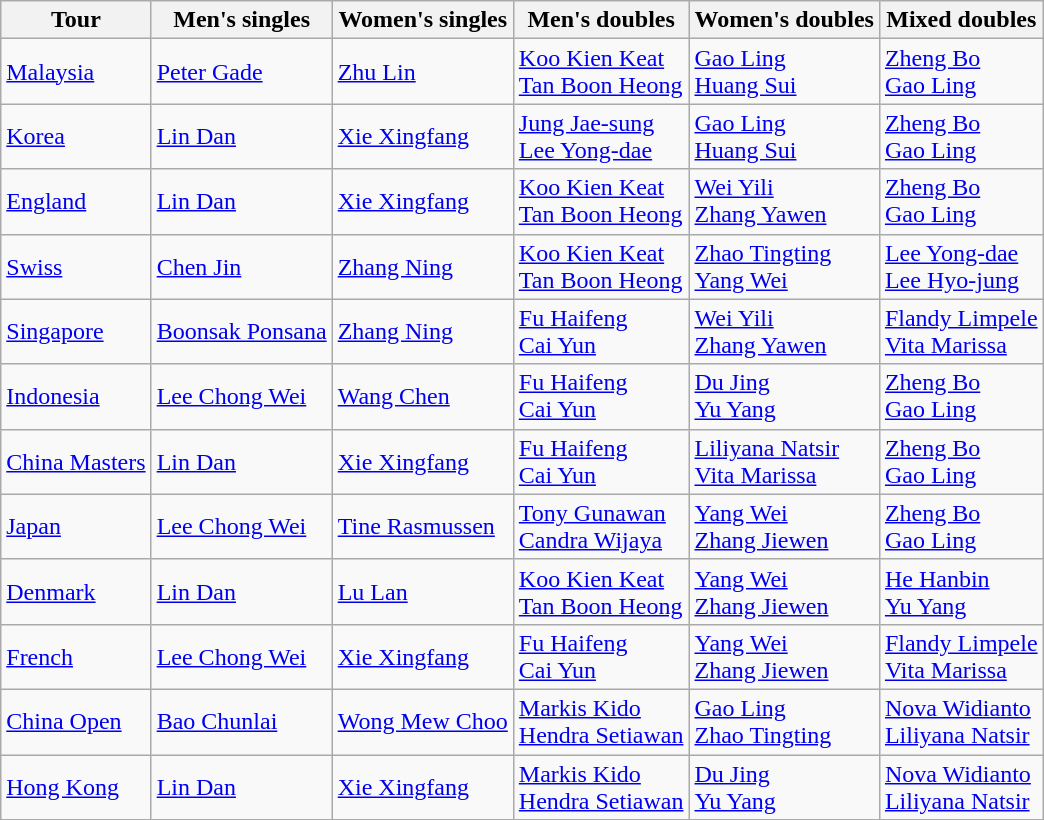<table class="wikitable sortable">
<tr>
<th>Tour</th>
<th>Men's singles</th>
<th>Women's singles</th>
<th>Men's doubles</th>
<th>Women's doubles</th>
<th>Mixed doubles</th>
</tr>
<tr>
<td><a href='#'>Malaysia</a></td>
<td> <a href='#'>Peter Gade</a></td>
<td> <a href='#'>Zhu Lin</a></td>
<td> <a href='#'>Koo Kien Keat</a> <br>  <a href='#'>Tan Boon Heong</a></td>
<td> <a href='#'>Gao Ling</a> <br>  <a href='#'>Huang Sui</a></td>
<td> <a href='#'>Zheng Bo</a> <br>  <a href='#'>Gao Ling</a></td>
</tr>
<tr>
<td><a href='#'>Korea</a></td>
<td> <a href='#'>Lin Dan</a></td>
<td> <a href='#'>Xie Xingfang</a></td>
<td> <a href='#'>Jung Jae-sung</a> <br>  <a href='#'>Lee Yong-dae</a></td>
<td> <a href='#'>Gao Ling</a> <br>  <a href='#'>Huang Sui</a></td>
<td> <a href='#'>Zheng Bo</a> <br>  <a href='#'>Gao Ling</a></td>
</tr>
<tr>
<td><a href='#'>England</a></td>
<td> <a href='#'>Lin Dan</a></td>
<td> <a href='#'>Xie Xingfang</a></td>
<td> <a href='#'>Koo Kien Keat</a> <br>  <a href='#'>Tan Boon Heong</a></td>
<td> <a href='#'>Wei Yili</a> <br>  <a href='#'>Zhang Yawen</a></td>
<td> <a href='#'>Zheng Bo</a> <br>  <a href='#'>Gao Ling</a></td>
</tr>
<tr>
<td><a href='#'>Swiss</a></td>
<td> <a href='#'>Chen Jin</a></td>
<td> <a href='#'>Zhang Ning</a></td>
<td> <a href='#'>Koo Kien Keat</a> <br>  <a href='#'>Tan Boon Heong</a></td>
<td> <a href='#'>Zhao Tingting</a> <br>  <a href='#'>Yang Wei</a></td>
<td> <a href='#'>Lee Yong-dae</a> <br>  <a href='#'>Lee Hyo-jung</a></td>
</tr>
<tr>
<td><a href='#'>Singapore</a></td>
<td> <a href='#'>Boonsak Ponsana</a></td>
<td> <a href='#'>Zhang Ning</a></td>
<td> <a href='#'>Fu Haifeng</a> <br>  <a href='#'>Cai Yun</a></td>
<td> <a href='#'>Wei Yili</a> <br>  <a href='#'>Zhang Yawen</a></td>
<td> <a href='#'>Flandy Limpele</a> <br>  <a href='#'>Vita Marissa</a></td>
</tr>
<tr>
<td><a href='#'>Indonesia</a></td>
<td> <a href='#'>Lee Chong Wei</a></td>
<td> <a href='#'>Wang Chen</a></td>
<td> <a href='#'>Fu Haifeng</a> <br>  <a href='#'>Cai Yun</a></td>
<td> <a href='#'>Du Jing</a> <br>  <a href='#'>Yu Yang</a></td>
<td> <a href='#'>Zheng Bo</a> <br>  <a href='#'>Gao Ling</a></td>
</tr>
<tr>
<td><a href='#'>China Masters</a></td>
<td> <a href='#'>Lin Dan</a></td>
<td> <a href='#'>Xie Xingfang</a></td>
<td> <a href='#'>Fu Haifeng</a> <br>  <a href='#'>Cai Yun</a></td>
<td> <a href='#'>Liliyana Natsir</a> <br>  <a href='#'>Vita Marissa</a></td>
<td> <a href='#'>Zheng Bo</a> <br>  <a href='#'>Gao Ling</a></td>
</tr>
<tr>
<td><a href='#'>Japan</a></td>
<td> <a href='#'>Lee Chong Wei</a></td>
<td> <a href='#'>Tine Rasmussen</a></td>
<td> <a href='#'>Tony Gunawan</a> <br>  <a href='#'>Candra Wijaya</a></td>
<td> <a href='#'>Yang Wei</a> <br>  <a href='#'>Zhang Jiewen</a></td>
<td> <a href='#'>Zheng Bo</a> <br>  <a href='#'>Gao Ling</a></td>
</tr>
<tr>
<td><a href='#'>Denmark</a></td>
<td> <a href='#'>Lin Dan</a></td>
<td> <a href='#'>Lu Lan</a></td>
<td> <a href='#'>Koo Kien Keat</a> <br>  <a href='#'>Tan Boon Heong</a></td>
<td> <a href='#'>Yang Wei</a> <br>  <a href='#'>Zhang Jiewen</a></td>
<td> <a href='#'>He Hanbin</a> <br>  <a href='#'>Yu Yang</a></td>
</tr>
<tr>
<td><a href='#'>French</a></td>
<td> <a href='#'>Lee Chong Wei</a></td>
<td> <a href='#'>Xie Xingfang</a></td>
<td> <a href='#'>Fu Haifeng</a> <br>  <a href='#'>Cai Yun</a></td>
<td> <a href='#'>Yang Wei</a> <br>  <a href='#'>Zhang Jiewen</a></td>
<td> <a href='#'>Flandy Limpele</a> <br>  <a href='#'>Vita Marissa</a></td>
</tr>
<tr>
<td><a href='#'>China Open</a></td>
<td> <a href='#'>Bao Chunlai</a></td>
<td> <a href='#'>Wong Mew Choo</a></td>
<td> <a href='#'>Markis Kido</a> <br>  <a href='#'>Hendra Setiawan</a></td>
<td> <a href='#'>Gao Ling</a> <br>  <a href='#'>Zhao Tingting</a></td>
<td> <a href='#'>Nova Widianto</a> <br>  <a href='#'>Liliyana Natsir</a></td>
</tr>
<tr>
<td><a href='#'>Hong Kong</a></td>
<td> <a href='#'>Lin Dan</a></td>
<td> <a href='#'>Xie Xingfang</a></td>
<td> <a href='#'>Markis Kido</a> <br>  <a href='#'>Hendra Setiawan</a></td>
<td> <a href='#'>Du Jing</a> <br>  <a href='#'>Yu Yang</a></td>
<td> <a href='#'>Nova Widianto</a> <br>  <a href='#'>Liliyana Natsir</a></td>
</tr>
</table>
